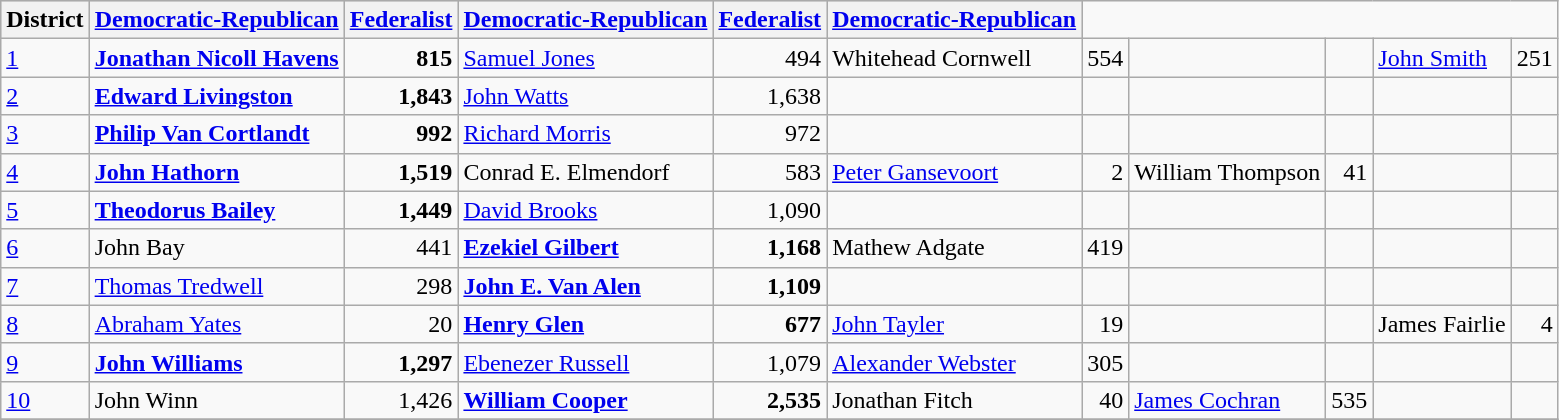<table class=wikitable>
<tr bgcolor=lightgrey>
<th>District</th>
<th><a href='#'>Democratic-Republican</a></th>
<th><a href='#'>Federalist</a></th>
<th><a href='#'>Democratic-Republican</a></th>
<th><a href='#'>Federalist</a></th>
<th><a href='#'>Democratic-Republican</a></th>
</tr>
<tr>
<td><a href='#'>1</a></td>
<td><strong><a href='#'>Jonathan Nicoll Havens</a></strong></td>
<td align="right"><strong>815</strong></td>
<td><a href='#'>Samuel Jones</a></td>
<td align="right">494</td>
<td>Whitehead Cornwell</td>
<td align="right">554</td>
<td></td>
<td></td>
<td><a href='#'>John Smith</a></td>
<td align="right">251</td>
</tr>
<tr>
<td><a href='#'>2</a></td>
<td><strong><a href='#'>Edward Livingston</a></strong></td>
<td align="right"><strong>1,843</strong></td>
<td><a href='#'>John Watts</a></td>
<td align="right">1,638</td>
<td></td>
<td></td>
<td></td>
<td></td>
<td></td>
<td></td>
</tr>
<tr>
<td><a href='#'>3</a></td>
<td><strong><a href='#'>Philip Van Cortlandt</a></strong></td>
<td align="right"><strong>992</strong></td>
<td><a href='#'>Richard Morris</a></td>
<td align="right">972</td>
<td></td>
<td></td>
<td></td>
<td></td>
<td></td>
<td></td>
</tr>
<tr>
<td><a href='#'>4</a></td>
<td><strong><a href='#'>John Hathorn</a></strong></td>
<td align="right"><strong>1,519</strong></td>
<td>Conrad E. Elmendorf</td>
<td align="right">583</td>
<td><a href='#'>Peter Gansevoort</a></td>
<td align="right">2</td>
<td>William Thompson</td>
<td align="right">41</td>
<td></td>
<td></td>
</tr>
<tr>
<td><a href='#'>5</a></td>
<td><strong><a href='#'>Theodorus Bailey</a></strong></td>
<td align="right"><strong>1,449</strong></td>
<td><a href='#'>David Brooks</a></td>
<td align="right">1,090</td>
<td></td>
<td></td>
<td></td>
<td></td>
<td></td>
<td></td>
</tr>
<tr>
<td><a href='#'>6</a></td>
<td>John Bay</td>
<td align="right">441</td>
<td><strong><a href='#'>Ezekiel Gilbert</a></strong></td>
<td align="right"><strong>1,168</strong></td>
<td>Mathew Adgate</td>
<td align="right">419</td>
<td></td>
<td></td>
<td></td>
<td></td>
</tr>
<tr>
<td><a href='#'>7</a></td>
<td><a href='#'>Thomas Tredwell</a></td>
<td align="right">298</td>
<td><strong><a href='#'>John E. Van Alen</a></strong></td>
<td align="right"><strong>1,109</strong></td>
<td></td>
<td></td>
<td></td>
<td></td>
<td></td>
<td></td>
</tr>
<tr>
<td><a href='#'>8</a></td>
<td><a href='#'>Abraham Yates</a></td>
<td align="right">20</td>
<td><strong><a href='#'>Henry Glen</a></strong></td>
<td align="right"><strong>677</strong></td>
<td><a href='#'>John Tayler</a></td>
<td align="right">19</td>
<td></td>
<td></td>
<td>James Fairlie</td>
<td align="right">4</td>
</tr>
<tr>
<td><a href='#'>9</a></td>
<td><strong><a href='#'>John Williams</a></strong></td>
<td align="right"><strong>1,297</strong></td>
<td><a href='#'>Ebenezer Russell</a></td>
<td align="right">1,079</td>
<td><a href='#'>Alexander Webster</a></td>
<td align="right">305</td>
<td></td>
<td></td>
<td></td>
<td></td>
</tr>
<tr>
<td><a href='#'>10</a></td>
<td>John Winn</td>
<td align="right">1,426</td>
<td><strong><a href='#'>William Cooper</a></strong></td>
<td align="right"><strong>2,535</strong></td>
<td>Jonathan Fitch</td>
<td align="right">40</td>
<td><a href='#'>James Cochran</a></td>
<td align="right">535</td>
<td></td>
<td></td>
</tr>
<tr>
</tr>
</table>
